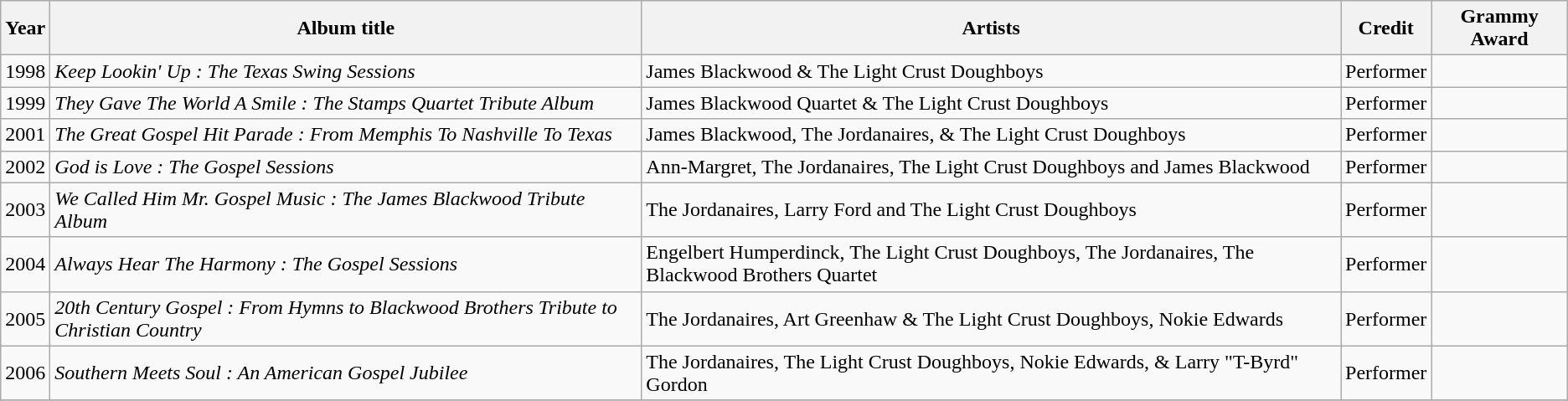<table class="wikitable">
<tr>
<th>Year</th>
<th>Album title</th>
<th>Artists</th>
<th>Credit</th>
<th>Grammy Award</th>
</tr>
<tr>
<td>1998</td>
<td><em>Keep Lookin' Up : The Texas Swing Sessions </em></td>
<td>James Blackwood & The Light Crust Doughboys</td>
<td>Performer</td>
<td></td>
</tr>
<tr>
<td>1999</td>
<td><em>They Gave The World A Smile : The Stamps Quartet Tribute Album</em></td>
<td>James Blackwood Quartet & The Light Crust Doughboys</td>
<td>Performer</td>
<td></td>
</tr>
<tr>
<td>2001</td>
<td><em>The Great Gospel Hit Parade : From Memphis To Nashville To Texas</em></td>
<td>James Blackwood, The Jordanaires, & The Light Crust Doughboys</td>
<td>Performer</td>
<td></td>
</tr>
<tr>
<td>2002</td>
<td><em>God is Love : The Gospel Sessions</em></td>
<td>Ann-Margret, The Jordanaires, The Light Crust Doughboys and James Blackwood</td>
<td>Performer</td>
<td></td>
</tr>
<tr>
<td>2003</td>
<td><em>We Called Him Mr. Gospel Music : The James Blackwood Tribute Album</em></td>
<td>The Jordanaires, Larry Ford and The Light Crust Doughboys</td>
<td>Performer</td>
<td></td>
</tr>
<tr>
<td>2004</td>
<td><em>Always Hear The Harmony : The Gospel Sessions</em></td>
<td>Engelbert Humperdinck, The Light Crust Doughboys, The Jordanaires, The Blackwood Brothers Quartet</td>
<td>Performer</td>
<td></td>
</tr>
<tr>
<td>2005</td>
<td><em>20th Century Gospel : From Hymns to Blackwood Brothers Tribute to Christian Country</em></td>
<td>The Jordanaires, Art Greenhaw & The Light Crust Doughboys, Nokie Edwards</td>
<td>Performer</td>
<td></td>
</tr>
<tr>
<td>2006</td>
<td><em>Southern Meets Soul : An American Gospel Jubilee</em></td>
<td>The Jordanaires, The Light Crust Doughboys, Nokie Edwards, & Larry "T-Byrd" Gordon</td>
<td>Performer</td>
<td></td>
</tr>
<tr>
</tr>
</table>
